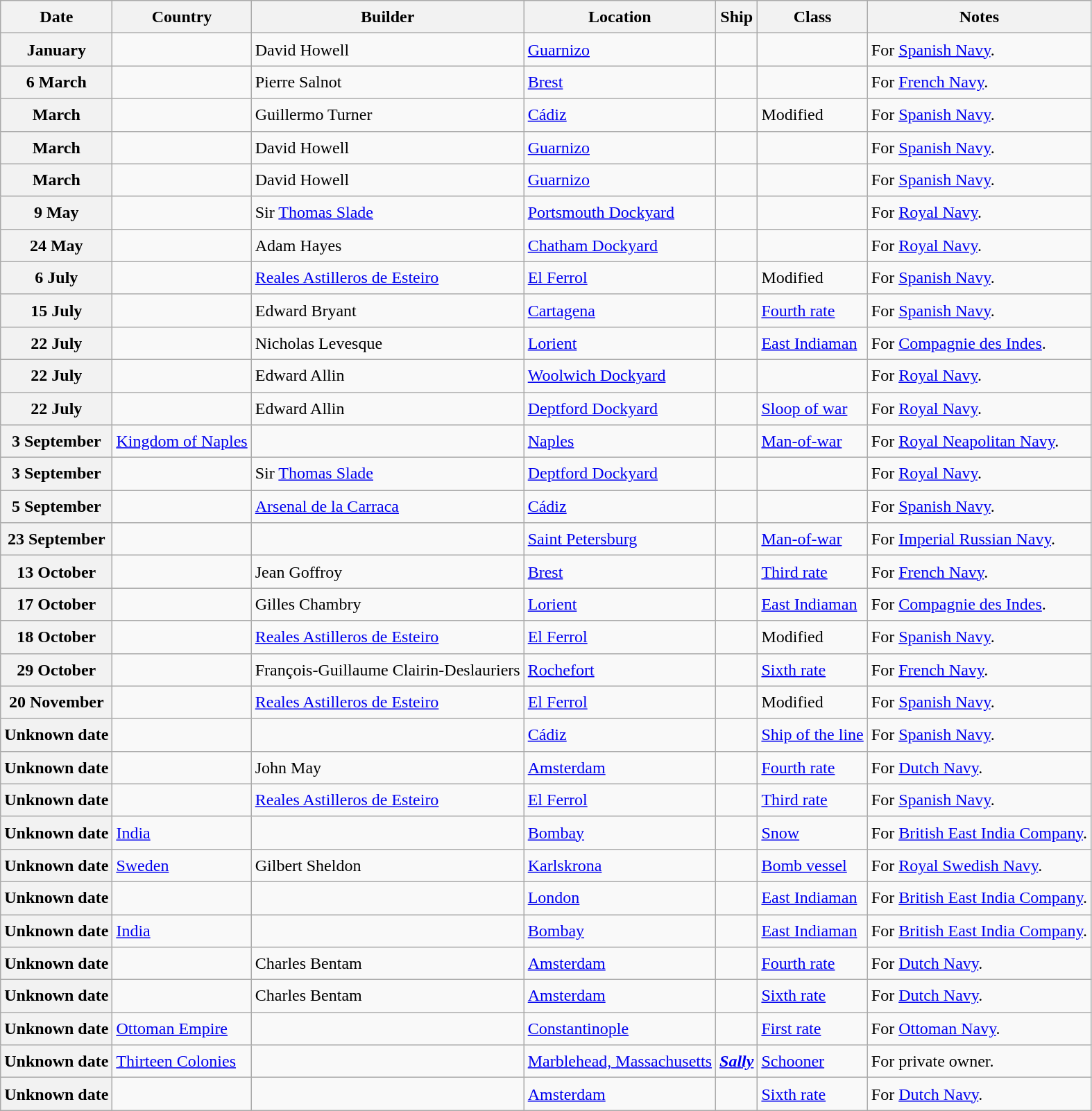<table class="wikitable sortable" style="font-size:1.00em; line-height:1.5em;">
<tr>
<th>Date</th>
<th>Country</th>
<th>Builder</th>
<th>Location</th>
<th>Ship</th>
<th>Class</th>
<th>Notes</th>
</tr>
<tr ---->
<th>January</th>
<td></td>
<td>David Howell</td>
<td><a href='#'>Guarnizo</a></td>
<td><strong></strong></td>
<td></td>
<td>For <a href='#'>Spanish Navy</a>.</td>
</tr>
<tr ---->
<th>6 March</th>
<td></td>
<td>Pierre Salnot</td>
<td><a href='#'>Brest</a></td>
<td><strong></strong></td>
<td></td>
<td>For <a href='#'>French Navy</a>.</td>
</tr>
<tr ---->
<th>March</th>
<td></td>
<td>Guillermo Turner</td>
<td><a href='#'>Cádiz</a></td>
<td><strong></strong></td>
<td>Modified </td>
<td>For <a href='#'>Spanish Navy</a>.</td>
</tr>
<tr ---->
<th>March</th>
<td></td>
<td>David Howell</td>
<td><a href='#'>Guarnizo</a></td>
<td><strong></strong></td>
<td></td>
<td>For <a href='#'>Spanish Navy</a>.</td>
</tr>
<tr ---->
<th>March</th>
<td></td>
<td>David Howell</td>
<td><a href='#'>Guarnizo</a></td>
<td><strong></strong></td>
<td></td>
<td>For <a href='#'>Spanish Navy</a>.</td>
</tr>
<tr ---->
<th>9 May</th>
<td></td>
<td>Sir <a href='#'>Thomas Slade</a></td>
<td><a href='#'>Portsmouth Dockyard</a></td>
<td><strong></strong></td>
<td></td>
<td>For <a href='#'>Royal Navy</a>.</td>
</tr>
<tr ---->
<th>24 May</th>
<td></td>
<td>Adam Hayes</td>
<td><a href='#'>Chatham Dockyard</a></td>
<td><strong></strong></td>
<td></td>
<td>For <a href='#'>Royal Navy</a>.</td>
</tr>
<tr ---->
<th>6 July</th>
<td></td>
<td><a href='#'>Reales Astilleros de Esteiro</a></td>
<td><a href='#'>El Ferrol</a></td>
<td><strong></strong></td>
<td>Modified </td>
<td>For <a href='#'>Spanish Navy</a>.</td>
</tr>
<tr ---->
<th>15 July</th>
<td></td>
<td>Edward Bryant</td>
<td><a href='#'>Cartagena</a></td>
<td><strong></strong></td>
<td><a href='#'>Fourth rate</a></td>
<td>For <a href='#'>Spanish Navy</a>.</td>
</tr>
<tr ---->
<th>22 July</th>
<td></td>
<td>Nicholas Levesque</td>
<td><a href='#'>Lorient</a></td>
<td><strong></strong></td>
<td><a href='#'>East Indiaman</a></td>
<td>For <a href='#'>Compagnie des Indes</a>.</td>
</tr>
<tr ---->
<th>22 July</th>
<td></td>
<td>Edward Allin</td>
<td><a href='#'>Woolwich Dockyard</a></td>
<td><strong></strong></td>
<td></td>
<td>For <a href='#'>Royal Navy</a>.</td>
</tr>
<tr ---->
<th>22 July</th>
<td></td>
<td>Edward Allin</td>
<td><a href='#'>Deptford Dockyard</a></td>
<td><strong></strong></td>
<td><a href='#'>Sloop of war</a></td>
<td>For <a href='#'>Royal Navy</a>.</td>
</tr>
<tr ---->
<th>3 September</th>
<td> <a href='#'>Kingdom of Naples</a></td>
<td></td>
<td><a href='#'>Naples</a></td>
<td><strong></strong></td>
<td><a href='#'>Man-of-war</a></td>
<td>For <a href='#'>Royal Neapolitan Navy</a>.</td>
</tr>
<tr ---->
<th>3 September</th>
<td></td>
<td>Sir <a href='#'>Thomas Slade</a></td>
<td><a href='#'>Deptford Dockyard</a></td>
<td><strong></strong></td>
<td></td>
<td>For <a href='#'>Royal Navy</a>.</td>
</tr>
<tr ---->
<th>5 September</th>
<td></td>
<td><a href='#'>Arsenal de la Carraca</a></td>
<td><a href='#'>Cádiz</a></td>
<td><strong></strong></td>
<td></td>
<td>For <a href='#'>Spanish Navy</a>.</td>
</tr>
<tr ---->
<th>23 September</th>
<td></td>
<td></td>
<td><a href='#'>Saint Petersburg</a></td>
<td><strong></strong></td>
<td><a href='#'>Man-of-war</a></td>
<td>For <a href='#'>Imperial Russian Navy</a>.</td>
</tr>
<tr ---->
<th>13 October</th>
<td></td>
<td>Jean Goffroy</td>
<td><a href='#'>Brest</a></td>
<td><strong></strong></td>
<td><a href='#'>Third rate</a></td>
<td>For <a href='#'>French Navy</a>.</td>
</tr>
<tr ---->
<th>17 October</th>
<td></td>
<td>Gilles Chambry</td>
<td><a href='#'>Lorient</a></td>
<td><strong></strong></td>
<td><a href='#'>East Indiaman</a></td>
<td>For <a href='#'>Compagnie des Indes</a>.</td>
</tr>
<tr ---->
<th>18 October</th>
<td></td>
<td><a href='#'>Reales Astilleros de Esteiro</a></td>
<td><a href='#'>El Ferrol</a></td>
<td><strong></strong></td>
<td>Modified </td>
<td>For <a href='#'>Spanish Navy</a>.</td>
</tr>
<tr ---->
<th>29 October</th>
<td></td>
<td>François-Guillaume Clairin-Deslauriers</td>
<td><a href='#'>Rochefort</a></td>
<td><strong></strong></td>
<td><a href='#'>Sixth rate</a></td>
<td>For <a href='#'>French Navy</a>.</td>
</tr>
<tr ---->
<th>20 November</th>
<td></td>
<td><a href='#'>Reales Astilleros de Esteiro</a></td>
<td><a href='#'>El Ferrol</a></td>
<td><strong></strong></td>
<td>Modified </td>
<td>For <a href='#'>Spanish Navy</a>.</td>
</tr>
<tr ---->
<th>Unknown date</th>
<td></td>
<td></td>
<td><a href='#'>Cádiz</a></td>
<td><strong></strong></td>
<td><a href='#'>Ship of the line</a></td>
<td>For <a href='#'>Spanish Navy</a>.</td>
</tr>
<tr ---->
<th>Unknown date</th>
<td></td>
<td>John May</td>
<td><a href='#'>Amsterdam</a></td>
<td><strong></strong></td>
<td><a href='#'>Fourth rate</a></td>
<td>For <a href='#'>Dutch Navy</a>.</td>
</tr>
<tr ---->
<th>Unknown date</th>
<td></td>
<td><a href='#'>Reales Astilleros de Esteiro</a></td>
<td><a href='#'>El Ferrol</a></td>
<td><strong></strong></td>
<td><a href='#'>Third rate</a></td>
<td>For <a href='#'>Spanish Navy</a>.</td>
</tr>
<tr ---->
<th>Unknown date</th>
<td> <a href='#'>India</a></td>
<td></td>
<td><a href='#'>Bombay</a></td>
<td><strong></strong></td>
<td><a href='#'>Snow</a></td>
<td>For <a href='#'>British East India Company</a>.</td>
</tr>
<tr ---->
<th>Unknown date</th>
<td> <a href='#'>Sweden</a></td>
<td>Gilbert Sheldon</td>
<td><a href='#'>Karlskrona</a></td>
<td><strong></strong></td>
<td><a href='#'>Bomb vessel</a></td>
<td>For <a href='#'>Royal Swedish Navy</a>.</td>
</tr>
<tr ---->
<th>Unknown date</th>
<td></td>
<td></td>
<td><a href='#'>London</a></td>
<td><strong></strong></td>
<td><a href='#'>East Indiaman</a></td>
<td>For <a href='#'>British East India Company</a>.</td>
</tr>
<tr ---->
<th>Unknown date</th>
<td> <a href='#'>India</a></td>
<td></td>
<td><a href='#'>Bombay</a></td>
<td><strong></strong></td>
<td><a href='#'>East Indiaman</a></td>
<td>For <a href='#'>British East India Company</a>.</td>
</tr>
<tr ---->
<th>Unknown date</th>
<td></td>
<td>Charles Bentam</td>
<td><a href='#'>Amsterdam</a></td>
<td><strong></strong></td>
<td><a href='#'>Fourth rate</a></td>
<td>For <a href='#'>Dutch Navy</a>.</td>
</tr>
<tr ---->
<th>Unknown date</th>
<td></td>
<td>Charles Bentam</td>
<td><a href='#'>Amsterdam</a></td>
<td><strong></strong></td>
<td><a href='#'>Sixth rate</a></td>
<td>For <a href='#'>Dutch Navy</a>.</td>
</tr>
<tr ---->
<th>Unknown date</th>
<td> <a href='#'>Ottoman Empire</a></td>
<td></td>
<td><a href='#'>Constantinople</a></td>
<td><strong></strong></td>
<td><a href='#'>First rate</a></td>
<td>For <a href='#'>Ottoman Navy</a>.</td>
</tr>
<tr ---->
<th>Unknown date</th>
<td> <a href='#'>Thirteen Colonies</a></td>
<td></td>
<td><a href='#'>Marblehead, Massachusetts</a></td>
<td><strong><a href='#'><em>Sally</em></a></strong></td>
<td><a href='#'>Schooner</a></td>
<td>For private owner.</td>
</tr>
<tr ---->
<th>Unknown date</th>
<td></td>
<td></td>
<td><a href='#'>Amsterdam</a></td>
<td><strong></strong></td>
<td><a href='#'>Sixth rate</a></td>
<td>For <a href='#'>Dutch Navy</a>.</td>
</tr>
</table>
